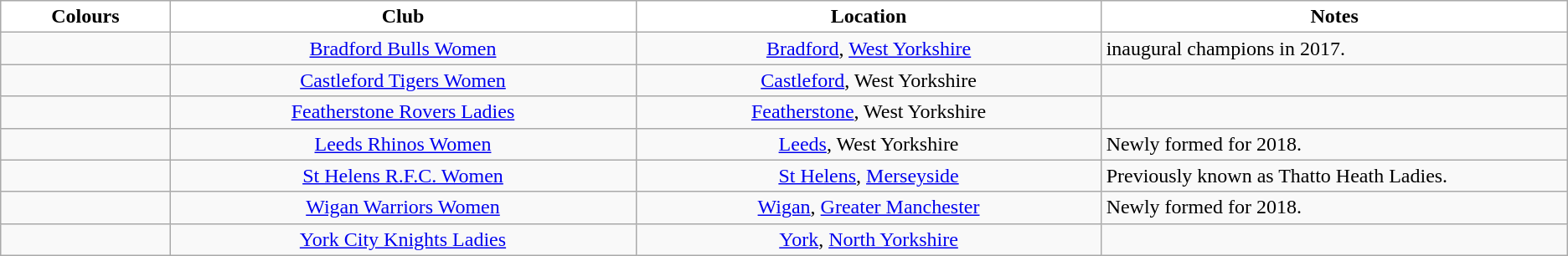<table class="wikitable" style="width: 450; text-align:center">
<tr>
<th style="background:white; width:8%">Colours</th>
<th style="background:white; width:22%">Club</th>
<th style="background:white; width:22%">Location</th>
<th style="background:white; width:22%">Notes</th>
</tr>
<tr>
<td></td>
<td><a href='#'>Bradford Bulls Women</a></td>
<td><a href='#'>Bradford</a>, <a href='#'>West Yorkshire</a></td>
<td style="text-align:left">inaugural champions in 2017.</td>
</tr>
<tr>
<td></td>
<td><a href='#'>Castleford Tigers Women</a></td>
<td><a href='#'>Castleford</a>, West Yorkshire</td>
<td style="text-align:left"></td>
</tr>
<tr>
<td></td>
<td><a href='#'>Featherstone Rovers Ladies</a></td>
<td><a href='#'>Featherstone</a>, West Yorkshire</td>
<td style="text-align:left"></td>
</tr>
<tr>
<td></td>
<td><a href='#'>Leeds Rhinos Women</a></td>
<td><a href='#'>Leeds</a>, West Yorkshire</td>
<td style="text-align:left">Newly formed for 2018.</td>
</tr>
<tr>
<td></td>
<td><a href='#'>St Helens R.F.C. Women</a></td>
<td><a href='#'>St Helens</a>, <a href='#'>Merseyside</a></td>
<td style="text-align:left">Previously known as Thatto Heath Ladies.</td>
</tr>
<tr>
<td></td>
<td><a href='#'>Wigan Warriors Women</a></td>
<td><a href='#'>Wigan</a>, <a href='#'>Greater Manchester</a></td>
<td style="text-align:left">Newly formed for 2018.</td>
</tr>
<tr>
<td></td>
<td><a href='#'>York City Knights Ladies</a></td>
<td><a href='#'>York</a>, <a href='#'>North Yorkshire</a></td>
<td style="text-align:left"></td>
</tr>
</table>
